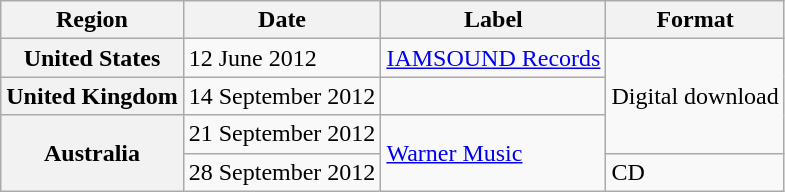<table class="wikitable plainrowheaders">
<tr>
<th scope="col">Region</th>
<th scope="col">Date</th>
<th scope="col">Label</th>
<th scope="col">Format</th>
</tr>
<tr>
<th scope="row">United States</th>
<td>12 June 2012</td>
<td><a href='#'>IAMSOUND Records</a></td>
<td rowspan="3">Digital download</td>
</tr>
<tr>
<th scope="row">United Kingdom</th>
<td>14 September 2012</td>
<td></td>
</tr>
<tr>
<th scope="row" rowspan="2">Australia</th>
<td>21 September 2012</td>
<td rowspan="2"><a href='#'>Warner Music</a></td>
</tr>
<tr>
<td>28 September 2012</td>
<td>CD</td>
</tr>
</table>
